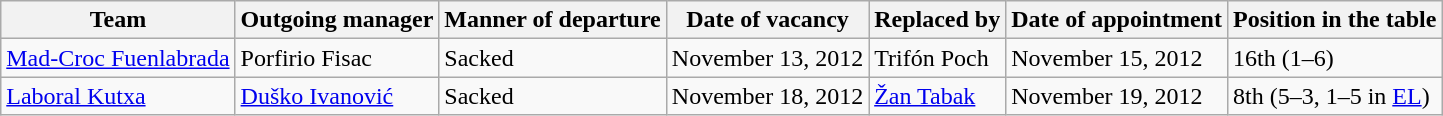<table class="wikitable sortable">
<tr>
<th>Team</th>
<th>Outgoing manager</th>
<th>Manner of departure</th>
<th>Date of vacancy</th>
<th>Replaced by</th>
<th>Date of appointment</th>
<th>Position in the table</th>
</tr>
<tr>
<td><a href='#'>Mad-Croc Fuenlabrada</a></td>
<td> Porfirio Fisac</td>
<td>Sacked</td>
<td>November 13, 2012</td>
<td> Trifón Poch</td>
<td>November 15, 2012</td>
<td>16th (1–6)</td>
</tr>
<tr>
<td><a href='#'>Laboral Kutxa</a></td>
<td> <a href='#'>Duško Ivanović</a></td>
<td>Sacked</td>
<td>November 18, 2012</td>
<td> <a href='#'>Žan Tabak</a></td>
<td>November 19, 2012</td>
<td>8th (5–3, 1–5 in <a href='#'>EL</a>)</td>
</tr>
</table>
